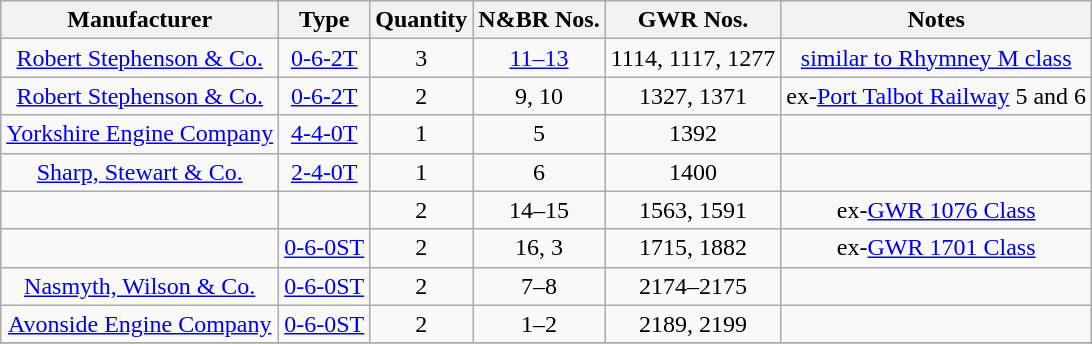<table class=wikitable style=text-align:center>
<tr>
<th>Manufacturer</th>
<th>Type</th>
<th>Quantity</th>
<th>N&BR Nos.</th>
<th>GWR Nos.</th>
<th>Notes</th>
</tr>
<tr>
<td><a href='#'>Robert Stephenson & Co.</a></td>
<td><a href='#'>0-6-2T</a></td>
<td>3</td>
<td><a href='#'>11–13</a></td>
<td>1114, 1117, 1277</td>
<td><a href='#'>similar to Rhymney M class</a></td>
</tr>
<tr>
<td><a href='#'>Robert Stephenson & Co.</a></td>
<td><a href='#'>0-6-2T</a></td>
<td>2</td>
<td>9, 10</td>
<td>1327, 1371</td>
<td>ex-<a href='#'>Port Talbot Railway</a> 5 and 6</td>
</tr>
<tr>
<td><a href='#'>Yorkshire Engine Company</a></td>
<td><a href='#'>4-4-0T</a></td>
<td>1</td>
<td>5</td>
<td>1392</td>
<td></td>
</tr>
<tr>
<td><a href='#'>Sharp, Stewart & Co.</a></td>
<td><a href='#'>2-4-0T</a></td>
<td>1</td>
<td>6</td>
<td>1400</td>
<td></td>
</tr>
<tr>
<td></td>
<td></td>
<td>2</td>
<td>14–15</td>
<td>1563, 1591</td>
<td>ex-<a href='#'>GWR 1076 Class</a></td>
</tr>
<tr>
<td></td>
<td><a href='#'>0-6-0ST</a></td>
<td>2</td>
<td>16, 3</td>
<td>1715, 1882</td>
<td>ex-<a href='#'>GWR 1701 Class</a></td>
</tr>
<tr>
<td><a href='#'>Nasmyth, Wilson & Co.</a></td>
<td><a href='#'>0-6-0ST</a></td>
<td>2</td>
<td>7–8</td>
<td>2174–2175</td>
<td></td>
</tr>
<tr>
<td><a href='#'>Avonside Engine Company</a></td>
<td><a href='#'>0-6-0ST</a></td>
<td>2</td>
<td>1–2</td>
<td>2189, 2199</td>
<td></td>
</tr>
<tr>
</tr>
</table>
